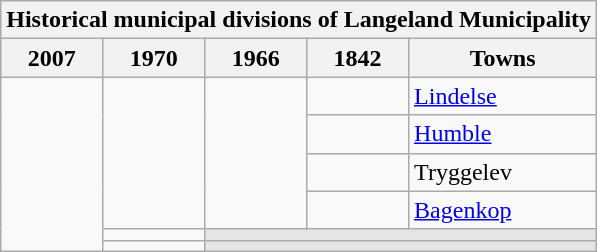<table class="wikitable" style="margin-left:1em;" style="text-align: center">
<tr>
<th colspan="99">Historical municipal divisions of Langeland Municipality</th>
</tr>
<tr>
<th>2007</th>
<th>1970</th>
<th>1966</th>
<th>1842</th>
<th>Towns</th>
</tr>
<tr>
<td rowspan="99"></td>
<td rowspan="4"></td>
<td rowspan="4"></td>
<td></td>
<td><a href='#'>Lindelse</a></td>
</tr>
<tr>
<td></td>
<td><a href='#'>Humble</a></td>
</tr>
<tr>
<td></td>
<td>Tryggelev</td>
</tr>
<tr>
<td></td>
<td><a href='#'>Bagenkop</a></td>
</tr>
<tr>
<td></td>
<td colspan="4" style="background:#E5E5E5;"></td>
</tr>
<tr>
<td></td>
<td colspan="4" style="background:#E5E5E5;"></td>
</tr>
</table>
